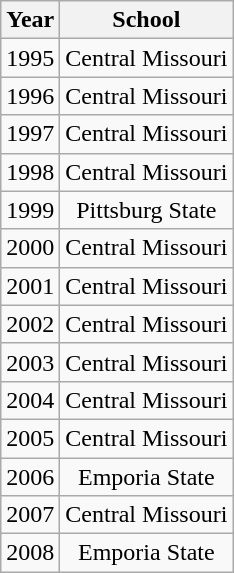<table class="wikitable" style="text-align:center">
<tr>
<th>Year</th>
<th>School</th>
</tr>
<tr>
<td>1995</td>
<td>Central Missouri</td>
</tr>
<tr>
<td>1996</td>
<td>Central Missouri</td>
</tr>
<tr>
<td>1997</td>
<td>Central Missouri</td>
</tr>
<tr>
<td>1998</td>
<td>Central Missouri</td>
</tr>
<tr>
<td>1999</td>
<td>Pittsburg State</td>
</tr>
<tr>
<td>2000</td>
<td>Central Missouri</td>
</tr>
<tr>
<td>2001</td>
<td>Central Missouri</td>
</tr>
<tr>
<td>2002</td>
<td>Central Missouri</td>
</tr>
<tr>
<td>2003</td>
<td>Central Missouri</td>
</tr>
<tr>
<td>2004</td>
<td>Central Missouri</td>
</tr>
<tr>
<td>2005</td>
<td>Central Missouri</td>
</tr>
<tr>
<td>2006</td>
<td>Emporia State</td>
</tr>
<tr>
<td>2007</td>
<td>Central Missouri</td>
</tr>
<tr>
<td>2008</td>
<td>Emporia State</td>
</tr>
</table>
